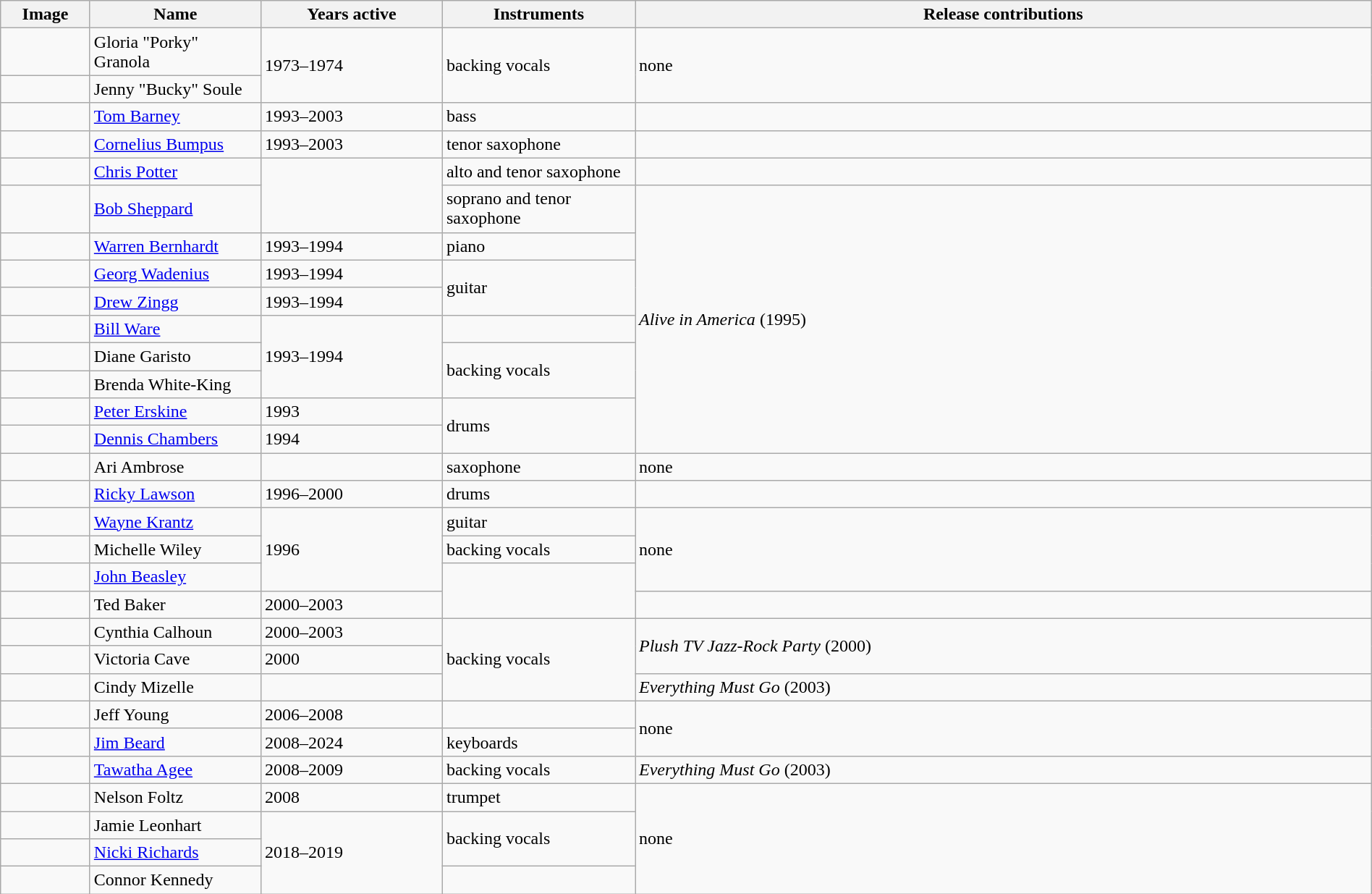<table class="wikitable" border="1" width="100%">
<tr>
<th width="75">Image</th>
<th width="150">Name</th>
<th width="160">Years active</th>
<th width="170">Instruments</th>
<th>Release contributions</th>
</tr>
<tr>
<td></td>
<td>Gloria "Porky" Granola</td>
<td rowspan="2">1973–1974</td>
<td rowspan="2">backing vocals</td>
<td rowspan="2">none</td>
</tr>
<tr>
<td></td>
<td>Jenny "Bucky" Soule</td>
</tr>
<tr>
<td></td>
<td><a href='#'>Tom Barney</a></td>
<td>1993–2003</td>
<td>bass</td>
<td></td>
</tr>
<tr>
<td></td>
<td><a href='#'>Cornelius Bumpus</a></td>
<td>1993–2003 </td>
<td>tenor saxophone</td>
<td></td>
</tr>
<tr>
<td></td>
<td><a href='#'>Chris Potter</a></td>
<td rowspan="2"></td>
<td>alto and tenor saxophone</td>
<td></td>
</tr>
<tr>
<td></td>
<td><a href='#'>Bob Sheppard</a></td>
<td>soprano and tenor saxophone</td>
<td rowspan="9"><em>Alive in America</em> (1995)</td>
</tr>
<tr>
<td></td>
<td><a href='#'>Warren Bernhardt</a></td>
<td>1993–1994 </td>
<td>piano</td>
</tr>
<tr>
<td></td>
<td><a href='#'>Georg Wadenius</a></td>
<td>1993–1994</td>
<td rowspan="2">guitar</td>
</tr>
<tr>
<td></td>
<td><a href='#'>Drew Zingg</a></td>
<td>1993–1994 </td>
</tr>
<tr>
<td></td>
<td><a href='#'>Bill Ware</a></td>
<td rowspan="3">1993–1994</td>
<td></td>
</tr>
<tr>
<td></td>
<td>Diane Garisto</td>
<td rowspan="2">backing vocals</td>
</tr>
<tr>
<td></td>
<td>Brenda White-King</td>
</tr>
<tr>
<td></td>
<td><a href='#'>Peter Erskine</a></td>
<td>1993</td>
<td rowspan="2">drums</td>
</tr>
<tr>
<td></td>
<td><a href='#'>Dennis Chambers</a></td>
<td>1994</td>
</tr>
<tr>
<td></td>
<td>Ari Ambrose</td>
<td></td>
<td>saxophone</td>
<td>none</td>
</tr>
<tr>
<td></td>
<td><a href='#'>Ricky Lawson</a></td>
<td>1996–2000 </td>
<td>drums</td>
<td></td>
</tr>
<tr>
<td></td>
<td><a href='#'>Wayne Krantz</a></td>
<td rowspan="3">1996</td>
<td>guitar</td>
<td rowspan="3">none</td>
</tr>
<tr>
<td></td>
<td>Michelle Wiley</td>
<td>backing vocals</td>
</tr>
<tr>
<td></td>
<td><a href='#'>John Beasley</a></td>
<td rowspan="2"></td>
</tr>
<tr>
<td></td>
<td>Ted Baker</td>
<td>2000–2003 </td>
<td></td>
</tr>
<tr>
<td></td>
<td>Cynthia Calhoun</td>
<td>2000–2003</td>
<td rowspan="3">backing vocals</td>
<td rowspan="2"><em>Plush TV Jazz-Rock Party</em> (2000)</td>
</tr>
<tr>
<td></td>
<td>Victoria Cave</td>
<td>2000</td>
</tr>
<tr>
<td></td>
<td>Cindy Mizelle</td>
<td></td>
<td><em>Everything Must Go</em> (2003)</td>
</tr>
<tr>
<td></td>
<td>Jeff Young</td>
<td>2006–2008 </td>
<td></td>
<td rowspan="2">none</td>
</tr>
<tr>
<td></td>
<td><a href='#'>Jim Beard</a></td>
<td>2008–2024 </td>
<td>keyboards</td>
</tr>
<tr>
<td></td>
<td><a href='#'>Tawatha Agee</a></td>
<td>2008–2009</td>
<td>backing vocals</td>
<td><em>Everything Must Go</em> (2003)</td>
</tr>
<tr>
<td></td>
<td>Nelson Foltz</td>
<td>2008</td>
<td>trumpet</td>
<td rowspan="4">none</td>
</tr>
<tr>
<td></td>
<td>Jamie Leonhart</td>
<td rowspan="3">2018–2019</td>
<td rowspan="2">backing vocals</td>
</tr>
<tr>
<td></td>
<td><a href='#'>Nicki Richards</a></td>
</tr>
<tr>
<td></td>
<td>Connor Kennedy</td>
<td></td>
</tr>
</table>
